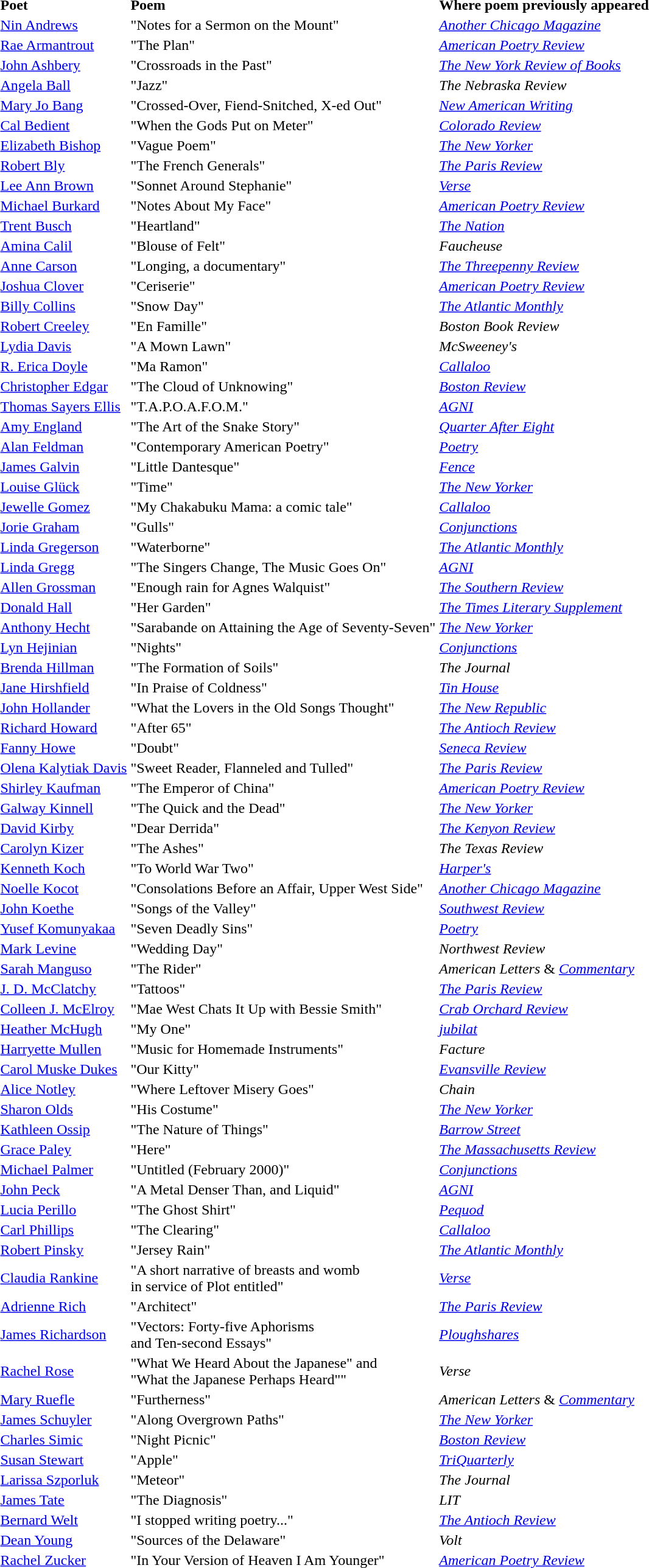<table>
<tr>
<td><strong>Poet</strong></td>
<td><strong>Poem</strong></td>
<td><strong>Where poem previously appeared</strong></td>
</tr>
<tr>
<td><a href='#'>Nin Andrews</a></td>
<td>"Notes for a Sermon on the Mount"</td>
<td><em><a href='#'>Another Chicago Magazine</a></em></td>
</tr>
<tr>
<td><a href='#'>Rae Armantrout</a></td>
<td>"The Plan"</td>
<td><em><a href='#'>American Poetry Review</a></em></td>
</tr>
<tr>
<td><a href='#'>John Ashbery</a></td>
<td>"Crossroads in the Past"</td>
<td><em><a href='#'>The New York Review of Books</a></em></td>
</tr>
<tr>
<td><a href='#'>Angela Ball</a></td>
<td>"Jazz"</td>
<td><em>The Nebraska Review</em></td>
</tr>
<tr>
<td><a href='#'>Mary Jo Bang</a></td>
<td>"Crossed-Over, Fiend-Snitched, X-ed Out"</td>
<td><em><a href='#'>New American Writing</a></em></td>
</tr>
<tr>
<td><a href='#'>Cal Bedient</a></td>
<td>"When the Gods Put on Meter"</td>
<td><em><a href='#'>Colorado Review</a></em></td>
</tr>
<tr>
<td><a href='#'>Elizabeth Bishop</a></td>
<td>"Vague Poem"</td>
<td><em><a href='#'>The New Yorker</a></em></td>
</tr>
<tr>
<td><a href='#'>Robert Bly</a></td>
<td>"The French Generals"</td>
<td><em><a href='#'>The Paris Review</a></em></td>
</tr>
<tr>
<td><a href='#'>Lee Ann Brown</a></td>
<td>"Sonnet Around Stephanie"</td>
<td><em><a href='#'>Verse</a></em></td>
</tr>
<tr>
<td><a href='#'>Michael Burkard</a></td>
<td>"Notes About My Face"</td>
<td><em><a href='#'>American Poetry Review</a></em></td>
</tr>
<tr>
<td><a href='#'>Trent Busch</a></td>
<td>"Heartland"</td>
<td><em><a href='#'>The Nation</a></em></td>
</tr>
<tr>
<td><a href='#'>Amina Calil</a></td>
<td>"Blouse of Felt"</td>
<td><em>Faucheuse</em></td>
</tr>
<tr>
<td><a href='#'>Anne Carson</a></td>
<td>"Longing, a documentary"</td>
<td><em><a href='#'>The Threepenny Review</a></em></td>
</tr>
<tr>
<td><a href='#'>Joshua Clover</a></td>
<td>"Ceriserie"</td>
<td><em><a href='#'>American Poetry Review</a></em></td>
</tr>
<tr>
<td><a href='#'>Billy Collins</a></td>
<td>"Snow Day"</td>
<td><em><a href='#'>The Atlantic Monthly</a></em></td>
</tr>
<tr>
<td><a href='#'>Robert Creeley</a></td>
<td>"En Famille"</td>
<td><em>Boston Book Review</em></td>
</tr>
<tr>
<td><a href='#'>Lydia Davis</a></td>
<td>"A Mown Lawn"</td>
<td><em>McSweeney's</em></td>
</tr>
<tr>
<td><a href='#'>R. Erica Doyle</a></td>
<td>"Ma Ramon"</td>
<td><em><a href='#'>Callaloo</a></em></td>
</tr>
<tr>
<td><a href='#'>Christopher Edgar</a></td>
<td>"The Cloud of Unknowing"</td>
<td><em><a href='#'>Boston Review</a></em></td>
</tr>
<tr>
<td><a href='#'>Thomas Sayers Ellis</a></td>
<td>"T.A.P.O.A.F.O.M."</td>
<td><em><a href='#'>AGNI</a></em></td>
</tr>
<tr>
<td><a href='#'>Amy England</a></td>
<td>"The Art of the Snake Story"</td>
<td><em><a href='#'>Quarter After Eight</a></em></td>
</tr>
<tr>
<td><a href='#'>Alan Feldman</a></td>
<td>"Contemporary American Poetry"</td>
<td><em><a href='#'>Poetry</a></em></td>
</tr>
<tr>
<td><a href='#'>James Galvin</a></td>
<td>"Little Dantesque"</td>
<td><em><a href='#'>Fence</a></em></td>
</tr>
<tr>
<td><a href='#'>Louise Glück</a></td>
<td>"Time"</td>
<td><em><a href='#'>The New Yorker</a></em></td>
</tr>
<tr>
<td><a href='#'>Jewelle Gomez</a></td>
<td>"My Chakabuku Mama: a comic tale"</td>
<td><em><a href='#'>Callaloo</a></em></td>
</tr>
<tr>
<td><a href='#'>Jorie Graham</a></td>
<td>"Gulls"</td>
<td><em><a href='#'>Conjunctions</a></em></td>
</tr>
<tr>
<td><a href='#'>Linda Gregerson</a></td>
<td>"Waterborne"</td>
<td><em><a href='#'>The Atlantic Monthly</a></em></td>
</tr>
<tr>
<td><a href='#'>Linda Gregg</a></td>
<td>"The Singers Change, The Music Goes On"</td>
<td><em><a href='#'>AGNI</a></em></td>
</tr>
<tr>
<td><a href='#'>Allen Grossman</a></td>
<td>"Enough rain for Agnes Walquist"</td>
<td><em><a href='#'>The Southern Review</a></em></td>
</tr>
<tr>
<td><a href='#'>Donald Hall</a></td>
<td>"Her Garden"</td>
<td><em><a href='#'>The Times Literary Supplement</a></em></td>
</tr>
<tr>
<td><a href='#'>Anthony Hecht</a></td>
<td>"Sarabande on Attaining the Age of Seventy-Seven"</td>
<td><em><a href='#'>The New Yorker</a></em></td>
</tr>
<tr>
<td><a href='#'>Lyn Hejinian</a></td>
<td>"Nights"</td>
<td><em><a href='#'>Conjunctions</a></em></td>
</tr>
<tr>
<td><a href='#'>Brenda Hillman</a></td>
<td>"The Formation of Soils"</td>
<td><em>The Journal</em></td>
</tr>
<tr>
<td><a href='#'>Jane Hirshfield</a></td>
<td>"In Praise of Coldness"</td>
<td><em><a href='#'>Tin House</a></em></td>
</tr>
<tr>
<td><a href='#'>John Hollander</a></td>
<td>"What the Lovers in the Old Songs Thought"</td>
<td><em><a href='#'>The New Republic</a></em></td>
</tr>
<tr>
<td><a href='#'>Richard Howard</a></td>
<td>"After 65"</td>
<td><em><a href='#'>The Antioch Review</a></em></td>
</tr>
<tr>
<td><a href='#'>Fanny Howe</a></td>
<td>"Doubt"</td>
<td><em><a href='#'>Seneca Review</a></em></td>
</tr>
<tr>
<td><a href='#'>Olena Kalytiak Davis</a></td>
<td>"Sweet Reader, Flanneled and Tulled"</td>
<td><em><a href='#'>The Paris Review</a></em></td>
</tr>
<tr>
<td><a href='#'>Shirley Kaufman</a></td>
<td>"The Emperor of China"</td>
<td><em><a href='#'>American Poetry Review</a></em></td>
</tr>
<tr>
<td><a href='#'>Galway Kinnell</a></td>
<td>"The Quick and the Dead"</td>
<td><em><a href='#'>The New Yorker</a></em></td>
</tr>
<tr>
<td><a href='#'>David Kirby</a></td>
<td>"Dear Derrida"</td>
<td><em><a href='#'>The Kenyon Review</a></em></td>
</tr>
<tr>
<td><a href='#'>Carolyn Kizer</a></td>
<td>"The Ashes"</td>
<td><em>The Texas Review</em></td>
</tr>
<tr>
<td><a href='#'>Kenneth Koch</a></td>
<td>"To World War Two"</td>
<td><em><a href='#'>Harper's</a></em></td>
</tr>
<tr>
<td><a href='#'>Noelle Kocot</a></td>
<td>"Consolations Before an Affair, Upper West Side"</td>
<td><em><a href='#'>Another Chicago Magazine</a></em></td>
</tr>
<tr>
<td><a href='#'>John Koethe</a></td>
<td>"Songs of the Valley"</td>
<td><em><a href='#'>Southwest Review</a></em></td>
</tr>
<tr>
<td><a href='#'>Yusef Komunyakaa</a></td>
<td>"Seven Deadly Sins"</td>
<td><em><a href='#'>Poetry</a></em></td>
</tr>
<tr>
<td><a href='#'>Mark Levine</a></td>
<td>"Wedding Day"</td>
<td><em>Northwest Review</em></td>
</tr>
<tr>
<td><a href='#'>Sarah Manguso</a></td>
<td>"The Rider"</td>
<td><em>American Letters</em> & <em><a href='#'>Commentary</a></em></td>
</tr>
<tr>
<td><a href='#'>J. D. McClatchy</a></td>
<td>"Tattoos"</td>
<td><em><a href='#'>The Paris Review</a></em></td>
</tr>
<tr>
<td><a href='#'>Colleen J. McElroy</a></td>
<td>"Mae West Chats It Up with Bessie Smith"</td>
<td><em><a href='#'>Crab Orchard Review</a></em></td>
</tr>
<tr>
<td><a href='#'>Heather McHugh</a></td>
<td>"My One"</td>
<td><em><a href='#'>jubilat</a></em></td>
</tr>
<tr>
<td><a href='#'>Harryette Mullen</a></td>
<td>"Music for Homemade Instruments"</td>
<td><em>Facture</em></td>
</tr>
<tr>
<td><a href='#'>Carol Muske Dukes</a></td>
<td>"Our Kitty"</td>
<td><em><a href='#'>Evansville Review</a></em></td>
</tr>
<tr>
<td><a href='#'>Alice Notley</a></td>
<td>"Where Leftover Misery Goes"</td>
<td><em>Chain</em></td>
</tr>
<tr>
<td><a href='#'>Sharon Olds</a></td>
<td>"His Costume"</td>
<td><em><a href='#'>The New Yorker</a></em></td>
</tr>
<tr>
<td><a href='#'>Kathleen Ossip</a></td>
<td>"The Nature of Things"</td>
<td><em><a href='#'>Barrow Street</a></em></td>
</tr>
<tr>
<td><a href='#'>Grace Paley</a></td>
<td>"Here"</td>
<td><em><a href='#'>The Massachusetts Review</a></em></td>
</tr>
<tr>
<td><a href='#'>Michael Palmer</a></td>
<td>"Untitled (February 2000)"</td>
<td><em><a href='#'>Conjunctions</a></em></td>
</tr>
<tr>
<td><a href='#'>John Peck</a></td>
<td>"A Metal Denser Than, and Liquid"</td>
<td><em><a href='#'>AGNI</a></em></td>
</tr>
<tr>
<td><a href='#'>Lucia Perillo</a></td>
<td>"The Ghost Shirt"</td>
<td><em><a href='#'>Pequod</a></em></td>
</tr>
<tr>
<td><a href='#'>Carl Phillips</a></td>
<td>"The Clearing"</td>
<td><em><a href='#'>Callaloo</a></em></td>
</tr>
<tr>
<td><a href='#'>Robert Pinsky</a></td>
<td>"Jersey Rain"</td>
<td><em><a href='#'>The Atlantic Monthly</a></em></td>
</tr>
<tr>
<td><a href='#'>Claudia Rankine</a></td>
<td>"A short narrative of breasts and womb<br> in service of Plot entitled"</td>
<td><em><a href='#'>Verse</a></em></td>
</tr>
<tr>
<td><a href='#'>Adrienne Rich</a></td>
<td>"Architect"</td>
<td><em><a href='#'>The Paris Review</a></em></td>
</tr>
<tr>
<td><a href='#'>James Richardson</a></td>
<td>"Vectors: Forty-five Aphorisms<br> and Ten-second Essays"</td>
<td><em><a href='#'>Ploughshares</a></em></td>
</tr>
<tr>
<td><a href='#'>Rachel Rose</a></td>
<td>"What We Heard About the Japanese" and<br> "What the Japanese Perhaps Heard""</td>
<td><em>Verse</em></td>
</tr>
<tr>
<td><a href='#'>Mary Ruefle</a></td>
<td>"Furtherness"</td>
<td><em>American Letters</em> & <em><a href='#'>Commentary</a></em></td>
</tr>
<tr>
<td><a href='#'>James Schuyler</a></td>
<td>"Along Overgrown Paths"</td>
<td><em><a href='#'>The New Yorker</a></em></td>
</tr>
<tr>
<td><a href='#'>Charles Simic</a></td>
<td>"Night Picnic"</td>
<td><em><a href='#'>Boston Review</a></em></td>
</tr>
<tr>
<td><a href='#'>Susan Stewart</a></td>
<td>"Apple"</td>
<td><em><a href='#'>TriQuarterly</a></em></td>
</tr>
<tr>
<td><a href='#'>Larissa Szporluk</a></td>
<td>"Meteor"</td>
<td><em>The Journal</em></td>
</tr>
<tr>
<td><a href='#'>James Tate</a></td>
<td>"The Diagnosis"</td>
<td><em>LIT</em></td>
</tr>
<tr>
<td><a href='#'>Bernard Welt</a></td>
<td>"I stopped writing poetry..."</td>
<td><em><a href='#'>The Antioch Review</a></em></td>
</tr>
<tr>
<td><a href='#'>Dean Young</a></td>
<td>"Sources of the Delaware"</td>
<td><em>Volt</em></td>
</tr>
<tr>
<td><a href='#'>Rachel Zucker</a></td>
<td>"In Your Version of Heaven I Am Younger"</td>
<td><em><a href='#'>American Poetry Review</a></em></td>
</tr>
<tr>
</tr>
</table>
